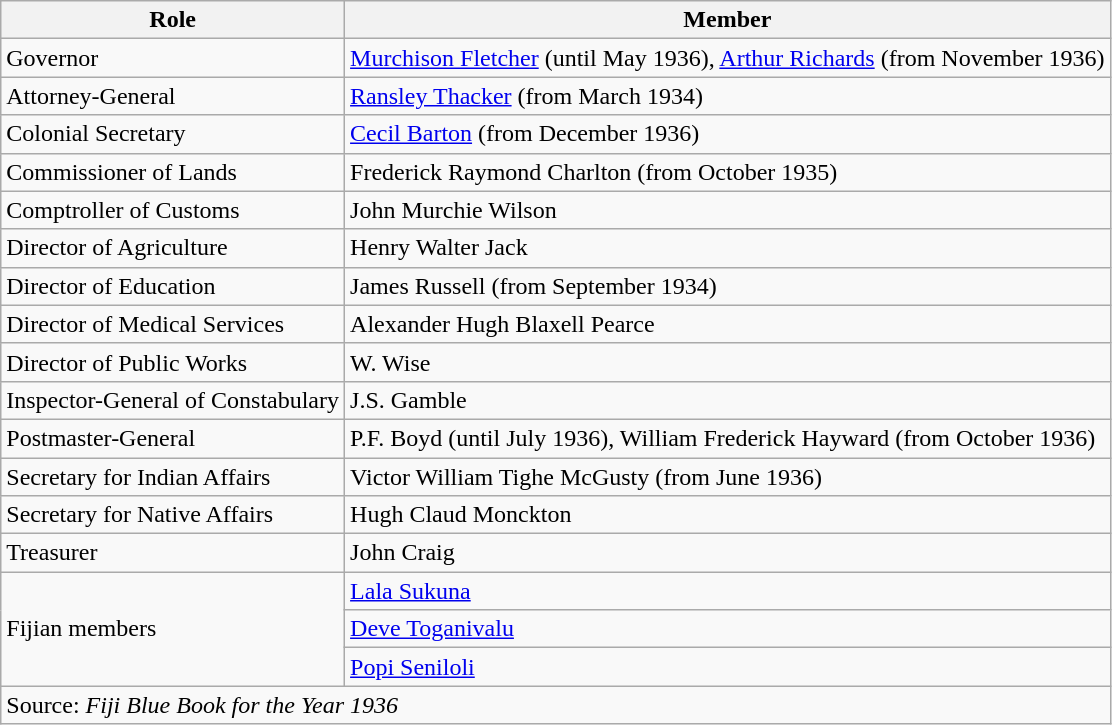<table class=wikitable>
<tr>
<th>Role</th>
<th>Member</th>
</tr>
<tr>
<td>Governor</td>
<td><a href='#'>Murchison Fletcher</a> (until May 1936), <a href='#'>Arthur Richards</a> (from November 1936)</td>
</tr>
<tr>
<td>Attorney-General</td>
<td><a href='#'>Ransley Thacker</a> (from March 1934)</td>
</tr>
<tr>
<td>Colonial Secretary</td>
<td><a href='#'>Cecil Barton</a> (from December 1936)</td>
</tr>
<tr>
<td>Commissioner of Lands</td>
<td>Frederick Raymond Charlton (from October 1935)</td>
</tr>
<tr>
<td>Comptroller of Customs</td>
<td>John Murchie Wilson</td>
</tr>
<tr>
<td>Director of Agriculture</td>
<td>Henry Walter Jack</td>
</tr>
<tr>
<td>Director of Education</td>
<td>James Russell (from September 1934)</td>
</tr>
<tr>
<td>Director of Medical Services</td>
<td>Alexander Hugh Blaxell Pearce</td>
</tr>
<tr>
<td>Director of Public Works</td>
<td>W. Wise</td>
</tr>
<tr>
<td>Inspector-General of Constabulary</td>
<td>J.S. Gamble</td>
</tr>
<tr>
<td>Postmaster-General</td>
<td>P.F. Boyd (until July 1936), William Frederick Hayward (from October 1936)</td>
</tr>
<tr>
<td>Secretary for Indian Affairs</td>
<td>Victor William Tighe McGusty (from June 1936)</td>
</tr>
<tr>
<td>Secretary for Native Affairs</td>
<td>Hugh Claud Monckton</td>
</tr>
<tr>
<td>Treasurer</td>
<td>John Craig</td>
</tr>
<tr>
<td rowspan=3>Fijian members</td>
<td><a href='#'>Lala Sukuna</a></td>
</tr>
<tr>
<td><a href='#'>Deve Toganivalu</a></td>
</tr>
<tr>
<td><a href='#'>Popi Seniloli</a></td>
</tr>
<tr>
<td colspan=2>Source: <em>Fiji Blue Book for the Year 1936</em></td>
</tr>
</table>
